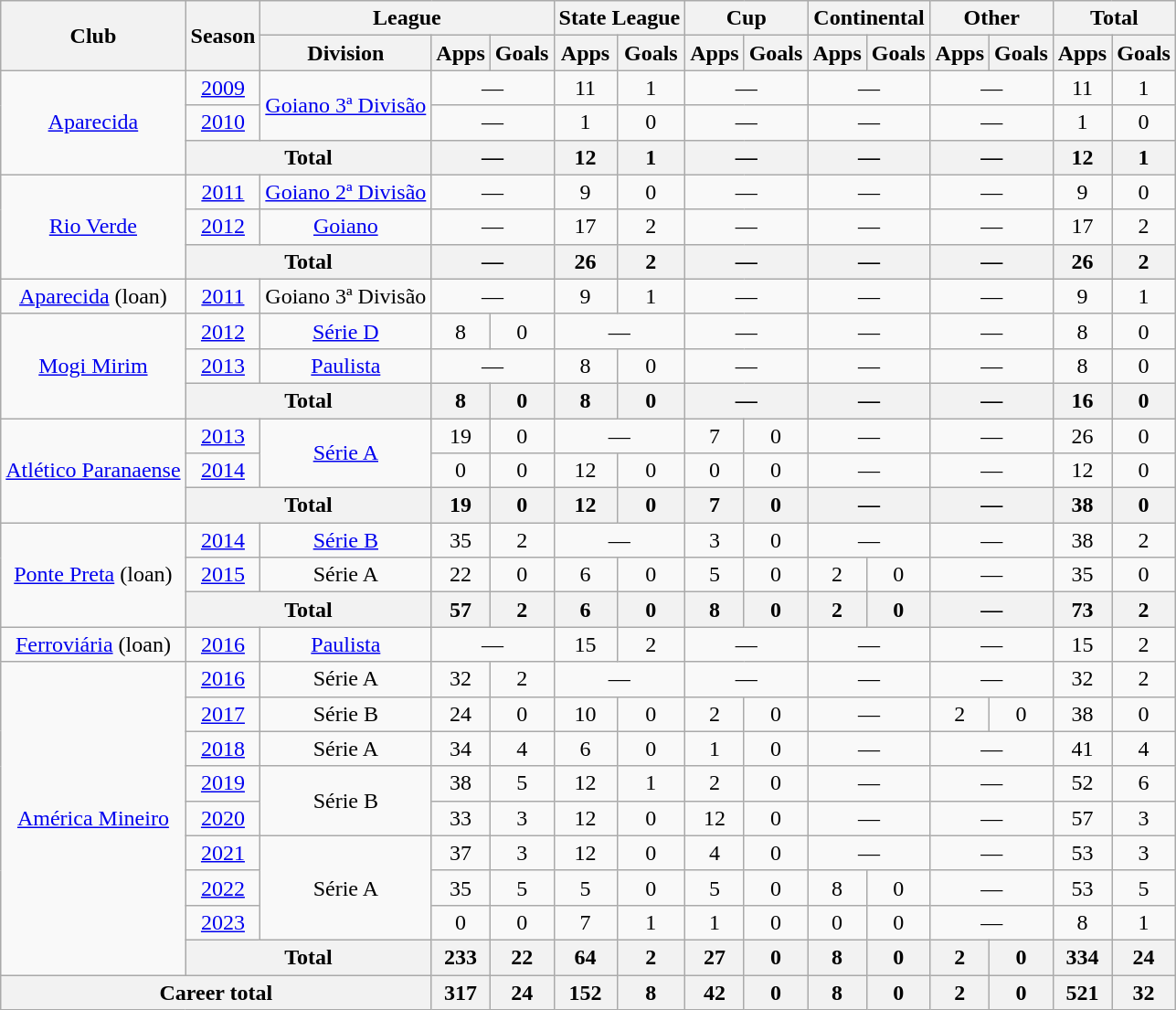<table class="wikitable" style="text-align: center;">
<tr>
<th rowspan="2">Club</th>
<th rowspan="2">Season</th>
<th colspan="3">League</th>
<th colspan="2">State League</th>
<th colspan="2">Cup</th>
<th colspan="2">Continental</th>
<th colspan="2">Other</th>
<th colspan="2">Total</th>
</tr>
<tr>
<th>Division</th>
<th>Apps</th>
<th>Goals</th>
<th>Apps</th>
<th>Goals</th>
<th>Apps</th>
<th>Goals</th>
<th>Apps</th>
<th>Goals</th>
<th>Apps</th>
<th>Goals</th>
<th>Apps</th>
<th>Goals</th>
</tr>
<tr>
<td rowspan="3" valign="center"><a href='#'>Aparecida</a></td>
<td><a href='#'>2009</a></td>
<td rowspan="2"><a href='#'>Goiano 3ª Divisão</a></td>
<td colspan="2">—</td>
<td>11</td>
<td>1</td>
<td colspan="2">—</td>
<td colspan="2">—</td>
<td colspan="2">—</td>
<td>11</td>
<td>1</td>
</tr>
<tr>
<td><a href='#'>2010</a></td>
<td colspan="2">—</td>
<td>1</td>
<td>0</td>
<td colspan="2">—</td>
<td colspan="2">—</td>
<td colspan="2">—</td>
<td>1</td>
<td>0</td>
</tr>
<tr>
<th colspan="2">Total</th>
<th colspan="2">—</th>
<th>12</th>
<th>1</th>
<th colspan="2">—</th>
<th colspan="2">—</th>
<th colspan="2">—</th>
<th>12</th>
<th>1</th>
</tr>
<tr>
<td rowspan="3" valign="center"><a href='#'>Rio Verde</a></td>
<td><a href='#'>2011</a></td>
<td><a href='#'>Goiano 2ª Divisão</a></td>
<td colspan="2">—</td>
<td>9</td>
<td>0</td>
<td colspan="2">—</td>
<td colspan="2">—</td>
<td colspan="2">—</td>
<td>9</td>
<td>0</td>
</tr>
<tr>
<td><a href='#'>2012</a></td>
<td><a href='#'>Goiano</a></td>
<td colspan="2">—</td>
<td>17</td>
<td>2</td>
<td colspan="2">—</td>
<td colspan="2">—</td>
<td colspan="2">—</td>
<td>17</td>
<td>2</td>
</tr>
<tr>
<th colspan="2">Total</th>
<th colspan="2">—</th>
<th>26</th>
<th>2</th>
<th colspan="2">—</th>
<th colspan="2">—</th>
<th colspan="2">—</th>
<th>26</th>
<th>2</th>
</tr>
<tr>
<td valign="center"><a href='#'>Aparecida</a> (loan)</td>
<td><a href='#'>2011</a></td>
<td>Goiano 3ª Divisão</td>
<td colspan="2">—</td>
<td>9</td>
<td>1</td>
<td colspan="2">—</td>
<td colspan="2">—</td>
<td colspan="2">—</td>
<td>9</td>
<td>1</td>
</tr>
<tr>
<td rowspan="3" valign="center"><a href='#'>Mogi Mirim</a></td>
<td><a href='#'>2012</a></td>
<td><a href='#'>Série D</a></td>
<td>8</td>
<td>0</td>
<td colspan="2">—</td>
<td colspan="2">—</td>
<td colspan="2">—</td>
<td colspan="2">—</td>
<td>8</td>
<td>0</td>
</tr>
<tr>
<td><a href='#'>2013</a></td>
<td><a href='#'>Paulista</a></td>
<td colspan="2">—</td>
<td>8</td>
<td>0</td>
<td colspan="2">—</td>
<td colspan="2">—</td>
<td colspan="2">—</td>
<td>8</td>
<td>0</td>
</tr>
<tr>
<th colspan="2">Total</th>
<th>8</th>
<th>0</th>
<th>8</th>
<th>0</th>
<th colspan="2">—</th>
<th colspan="2">—</th>
<th colspan="2">—</th>
<th>16</th>
<th>0</th>
</tr>
<tr>
<td rowspan="3" valign="center"><a href='#'>Atlético Paranaense</a></td>
<td><a href='#'>2013</a></td>
<td rowspan="2"><a href='#'>Série A</a></td>
<td>19</td>
<td>0</td>
<td colspan="2">—</td>
<td>7</td>
<td>0</td>
<td colspan="2">—</td>
<td colspan="2">—</td>
<td>26</td>
<td>0</td>
</tr>
<tr>
<td><a href='#'>2014</a></td>
<td>0</td>
<td>0</td>
<td>12</td>
<td>0</td>
<td>0</td>
<td>0</td>
<td colspan="2">—</td>
<td colspan="2">—</td>
<td>12</td>
<td>0</td>
</tr>
<tr>
<th colspan="2">Total</th>
<th>19</th>
<th>0</th>
<th>12</th>
<th>0</th>
<th>7</th>
<th>0</th>
<th colspan="2">—</th>
<th colspan="2">—</th>
<th>38</th>
<th>0</th>
</tr>
<tr>
<td rowspan="3" valign="center"><a href='#'>Ponte Preta</a> (loan)</td>
<td><a href='#'>2014</a></td>
<td><a href='#'>Série B</a></td>
<td>35</td>
<td>2</td>
<td colspan="2">—</td>
<td>3</td>
<td>0</td>
<td colspan="2">—</td>
<td colspan="2">—</td>
<td>38</td>
<td>2</td>
</tr>
<tr>
<td><a href='#'>2015</a></td>
<td>Série A</td>
<td>22</td>
<td>0</td>
<td>6</td>
<td>0</td>
<td>5</td>
<td>0</td>
<td>2</td>
<td>0</td>
<td colspan="2">—</td>
<td>35</td>
<td>0</td>
</tr>
<tr>
<th colspan="2">Total</th>
<th>57</th>
<th>2</th>
<th>6</th>
<th>0</th>
<th>8</th>
<th>0</th>
<th>2</th>
<th>0</th>
<th colspan="2">—</th>
<th>73</th>
<th>2</th>
</tr>
<tr>
<td valign="center"><a href='#'>Ferroviária</a> (loan)</td>
<td><a href='#'>2016</a></td>
<td><a href='#'>Paulista</a></td>
<td colspan="2">—</td>
<td>15</td>
<td>2</td>
<td colspan="2">—</td>
<td colspan="2">—</td>
<td colspan="2">—</td>
<td>15</td>
<td>2</td>
</tr>
<tr>
<td rowspan="9" valign="center"><a href='#'>América Mineiro</a></td>
<td><a href='#'>2016</a></td>
<td>Série A</td>
<td>32</td>
<td>2</td>
<td colspan="2">—</td>
<td colspan="2">—</td>
<td colspan="2">—</td>
<td colspan="2">—</td>
<td>32</td>
<td>2</td>
</tr>
<tr>
<td><a href='#'>2017</a></td>
<td>Série B</td>
<td>24</td>
<td>0</td>
<td>10</td>
<td>0</td>
<td>2</td>
<td>0</td>
<td colspan="2">—</td>
<td>2</td>
<td>0</td>
<td>38</td>
<td>0</td>
</tr>
<tr>
<td><a href='#'>2018</a></td>
<td>Série A</td>
<td>34</td>
<td>4</td>
<td>6</td>
<td>0</td>
<td>1</td>
<td>0</td>
<td colspan="2">—</td>
<td colspan="2">—</td>
<td>41</td>
<td>4</td>
</tr>
<tr>
<td><a href='#'>2019</a></td>
<td rowspan="2">Série B</td>
<td>38</td>
<td>5</td>
<td>12</td>
<td>1</td>
<td>2</td>
<td>0</td>
<td colspan="2">—</td>
<td colspan="2">—</td>
<td>52</td>
<td>6</td>
</tr>
<tr>
<td><a href='#'>2020</a></td>
<td>33</td>
<td>3</td>
<td>12</td>
<td>0</td>
<td>12</td>
<td>0</td>
<td colspan="2">—</td>
<td colspan="2">—</td>
<td>57</td>
<td>3</td>
</tr>
<tr>
<td><a href='#'>2021</a></td>
<td rowspan="3">Série A</td>
<td>37</td>
<td>3</td>
<td>12</td>
<td>0</td>
<td>4</td>
<td>0</td>
<td colspan="2">—</td>
<td colspan="2">—</td>
<td>53</td>
<td>3</td>
</tr>
<tr>
<td><a href='#'>2022</a></td>
<td>35</td>
<td>5</td>
<td>5</td>
<td>0</td>
<td>5</td>
<td>0</td>
<td>8</td>
<td>0</td>
<td colspan="2">—</td>
<td>53</td>
<td>5</td>
</tr>
<tr>
<td><a href='#'>2023</a></td>
<td>0</td>
<td>0</td>
<td>7</td>
<td>1</td>
<td>1</td>
<td>0</td>
<td>0</td>
<td>0</td>
<td colspan="2">—</td>
<td>8</td>
<td>1</td>
</tr>
<tr>
<th colspan="2">Total</th>
<th>233</th>
<th>22</th>
<th>64</th>
<th>2</th>
<th>27</th>
<th>0</th>
<th>8</th>
<th>0</th>
<th>2</th>
<th>0</th>
<th>334</th>
<th>24</th>
</tr>
<tr>
<th colspan="3"><strong>Career total</strong></th>
<th>317</th>
<th>24</th>
<th>152</th>
<th>8</th>
<th>42</th>
<th>0</th>
<th>8</th>
<th>0</th>
<th>2</th>
<th>0</th>
<th>521</th>
<th>32</th>
</tr>
</table>
